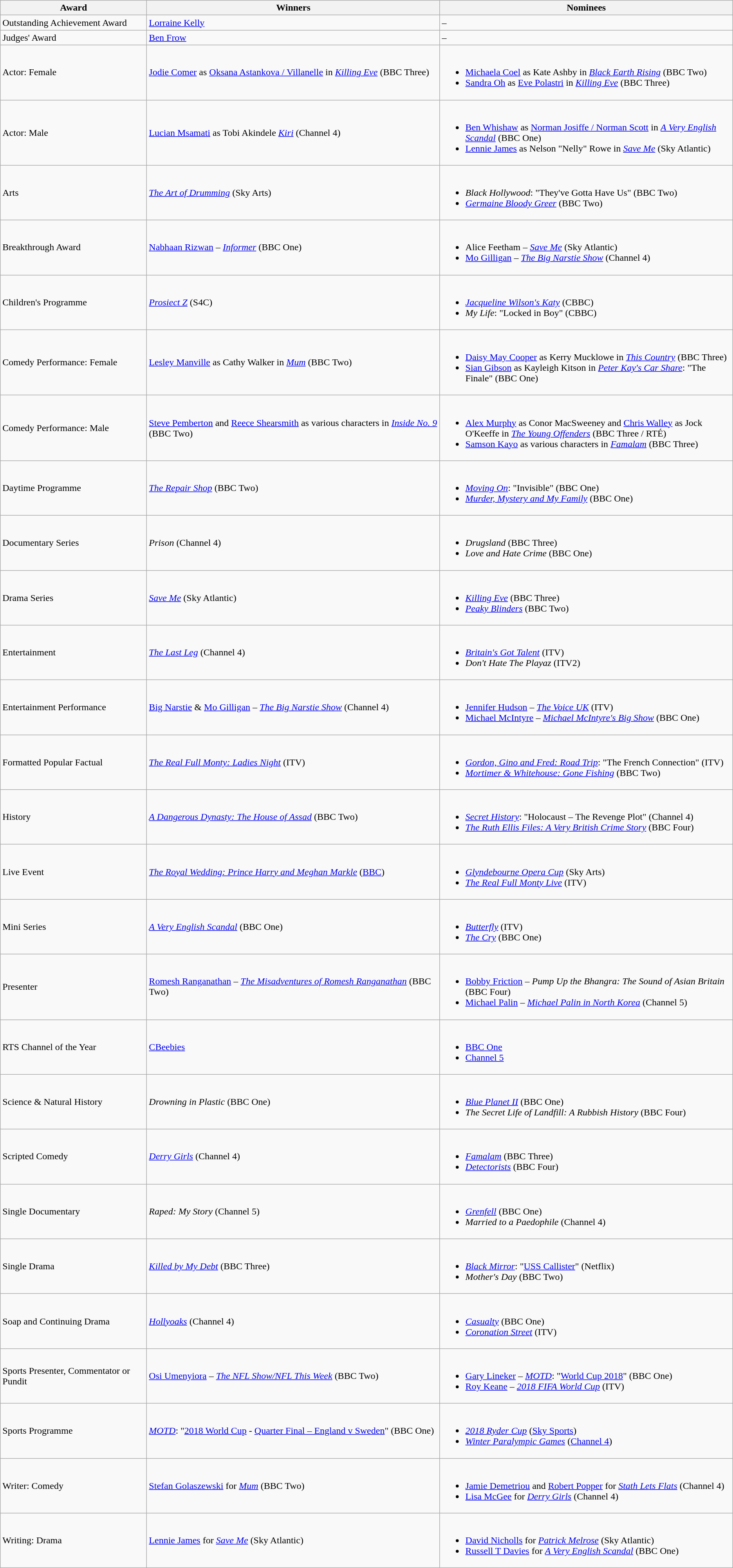<table class="wikitable">
<tr>
<th width="20%">Award</th>
<th width="40%">Winners</th>
<th width="40%">Nominees</th>
</tr>
<tr>
<td>Outstanding Achievement Award</td>
<td><a href='#'>Lorraine Kelly</a></td>
<td>–</td>
</tr>
<tr>
<td>Judges' Award</td>
<td><a href='#'>Ben Frow</a></td>
<td>–</td>
</tr>
<tr>
<td>Actor: Female</td>
<td><a href='#'>Jodie Comer</a> as <a href='#'>Oksana Astankova / Villanelle</a> in <em><a href='#'>Killing Eve</a></em> (BBC Three)</td>
<td><br><ul><li><a href='#'>Michaela Coel</a> as Kate Ashby in <em><a href='#'>Black Earth Rising</a></em> (BBC Two)</li><li><a href='#'>Sandra Oh</a> as <a href='#'>Eve Polastri</a> in <em><a href='#'>Killing Eve</a></em> (BBC Three)</li></ul></td>
</tr>
<tr>
<td>Actor: Male</td>
<td><a href='#'>Lucian Msamati</a> as Tobi Akindele <em><a href='#'>Kiri</a></em> (Channel 4)</td>
<td><br><ul><li><a href='#'>Ben Whishaw</a> as <a href='#'>Norman Josiffe / Norman Scott</a> in <em><a href='#'>A Very English Scandal</a></em> (BBC One)</li><li><a href='#'>Lennie James</a> as Nelson "Nelly" Rowe in <em><a href='#'>Save Me</a></em> (Sky Atlantic)</li></ul></td>
</tr>
<tr>
<td>Arts</td>
<td><em><a href='#'>The Art of Drumming</a></em> (Sky Arts)</td>
<td><br><ul><li><em>Black Hollywood</em>: "They've Gotta Have Us" (BBC Two)</li><li><em><a href='#'>Germaine Bloody Greer</a></em> (BBC Two)</li></ul></td>
</tr>
<tr>
<td>Breakthrough Award</td>
<td><a href='#'>Nabhaan Rizwan</a> – <em><a href='#'>Informer</a></em> (BBC One)</td>
<td><br><ul><li>Alice Feetham – <em><a href='#'>Save Me</a></em> (Sky Atlantic)</li><li><a href='#'>Mo Gilligan</a> – <em><a href='#'>The Big Narstie Show</a></em> (Channel 4)</li></ul></td>
</tr>
<tr>
<td>Children's Programme</td>
<td><em><a href='#'>Prosiect Z</a></em> (S4C)</td>
<td><br><ul><li><em><a href='#'>Jacqueline Wilson's Katy</a></em> (CBBC)</li><li><em>My Life</em>: "Locked in Boy" (CBBC)</li></ul></td>
</tr>
<tr>
<td>Comedy Performance: Female</td>
<td><a href='#'>Lesley Manville</a> as Cathy Walker in <em><a href='#'>Mum</a></em> (BBC Two)</td>
<td><br><ul><li><a href='#'>Daisy May Cooper</a> as Kerry Mucklowe in <em><a href='#'>This Country</a></em> (BBC Three)</li><li><a href='#'>Sian Gibson</a> as Kayleigh Kitson in <em><a href='#'>Peter Kay's Car Share</a></em>: "The Finale" (BBC One)</li></ul></td>
</tr>
<tr>
<td>Comedy Performance: Male</td>
<td><a href='#'>Steve Pemberton</a> and <a href='#'>Reece Shearsmith</a> as various characters in <em><a href='#'>Inside No. 9</a></em> (BBC Two)</td>
<td><br><ul><li><a href='#'>Alex Murphy</a> as Conor MacSweeney and <a href='#'>Chris Walley</a> as Jock O'Keeffe in <em><a href='#'>The Young Offenders</a></em> (BBC Three / RTÉ)</li><li><a href='#'>Samson Kayo</a> as various characters in <em><a href='#'>Famalam</a></em> (BBC Three)</li></ul></td>
</tr>
<tr>
<td>Daytime Programme</td>
<td><em><a href='#'>The Repair Shop</a></em> (BBC Two)</td>
<td><br><ul><li><em><a href='#'>Moving On</a></em>: "Invisible" (BBC One)</li><li><em><a href='#'>Murder, Mystery and My Family</a></em> (BBC One)</li></ul></td>
</tr>
<tr>
<td>Documentary Series</td>
<td><em>Prison</em> (Channel 4)</td>
<td><br><ul><li><em>Drugsland</em> (BBC Three)</li><li><em>Love and Hate Crime</em> (BBC One)</li></ul></td>
</tr>
<tr>
<td>Drama Series</td>
<td><em><a href='#'>Save Me</a></em> (Sky Atlantic)</td>
<td><br><ul><li><em><a href='#'>Killing Eve</a></em> (BBC Three)</li><li><em><a href='#'>Peaky Blinders</a></em> (BBC Two)</li></ul></td>
</tr>
<tr>
<td>Entertainment</td>
<td><em><a href='#'>The Last Leg</a></em> (Channel 4)</td>
<td><br><ul><li><em><a href='#'>Britain's Got Talent</a></em> (ITV)</li><li><em>Don't Hate The Playaz</em> (ITV2)</li></ul></td>
</tr>
<tr>
<td>Entertainment Performance</td>
<td><a href='#'>Big Narstie</a> & <a href='#'>Mo Gilligan</a> – <em><a href='#'>The Big Narstie Show</a></em> (Channel 4)</td>
<td><br><ul><li><a href='#'>Jennifer Hudson</a> – <em><a href='#'>The Voice UK</a></em> (ITV)</li><li><a href='#'>Michael McIntyre</a> – <em><a href='#'>Michael McIntyre's Big Show</a></em> (BBC One)</li></ul></td>
</tr>
<tr>
<td>Formatted Popular Factual</td>
<td><em><a href='#'>The Real Full Monty: Ladies Night</a></em> (ITV)</td>
<td><br><ul><li><em><a href='#'>Gordon, Gino and Fred: Road Trip</a></em>: "The French Connection" (ITV)</li><li><em><a href='#'>Mortimer & Whitehouse: Gone Fishing</a></em> (BBC Two)</li></ul></td>
</tr>
<tr>
<td>History</td>
<td><em><a href='#'>A Dangerous Dynasty: The House of Assad</a></em> (BBC Two)</td>
<td><br><ul><li><em><a href='#'>Secret History</a></em>: "Holocaust – The Revenge Plot" (Channel 4)</li><li><em><a href='#'>The Ruth Ellis Files: A Very British Crime Story</a></em> (BBC Four)</li></ul></td>
</tr>
<tr>
<td>Live Event</td>
<td><em><a href='#'>The Royal Wedding: Prince Harry and Meghan Markle</a></em> (<a href='#'>BBC</a>)</td>
<td><br><ul><li><em><a href='#'>Glyndebourne Opera Cup</a></em> (Sky Arts)</li><li><em><a href='#'>The Real Full Monty Live</a></em> (ITV)</li></ul></td>
</tr>
<tr>
<td>Mini Series</td>
<td><em><a href='#'>A Very English Scandal</a></em> (BBC One)</td>
<td><br><ul><li><em><a href='#'>Butterfly</a></em> (ITV)</li><li><em><a href='#'>The Cry</a></em> (BBC One)</li></ul></td>
</tr>
<tr>
<td>Presenter</td>
<td><a href='#'>Romesh Ranganathan</a> – <em><a href='#'>The Misadventures of Romesh Ranganathan</a></em> (BBC Two)</td>
<td><br><ul><li><a href='#'>Bobby Friction</a> – <em>Pump Up the Bhangra: The Sound of Asian Britain</em> (BBC Four)</li><li><a href='#'>Michael Palin</a> – <em><a href='#'>Michael Palin in North Korea</a></em> (Channel 5)</li></ul></td>
</tr>
<tr>
<td>RTS Channel of the Year</td>
<td><a href='#'>CBeebies</a></td>
<td><br><ul><li><a href='#'>BBC One</a></li><li><a href='#'>Channel 5</a></li></ul></td>
</tr>
<tr>
<td>Science & Natural History</td>
<td><em>Drowning in Plastic</em> (BBC One)</td>
<td><br><ul><li><em><a href='#'>Blue Planet II</a></em> (BBC One)</li><li><em>The Secret Life of Landfill: A Rubbish History</em> (BBC Four)</li></ul></td>
</tr>
<tr>
<td>Scripted Comedy</td>
<td><em><a href='#'>Derry Girls</a></em> (Channel 4)</td>
<td><br><ul><li><em><a href='#'>Famalam</a></em> (BBC Three)</li><li><em><a href='#'>Detectorists</a></em> (BBC Four)</li></ul></td>
</tr>
<tr>
<td>Single Documentary</td>
<td><em>Raped: My Story</em> (Channel 5)</td>
<td><br><ul><li><em><a href='#'>Grenfell</a></em> (BBC One)</li><li><em>Married to a Paedophile</em> (Channel 4)</li></ul></td>
</tr>
<tr>
<td>Single Drama</td>
<td><em><a href='#'>Killed by My Debt</a></em> (BBC Three)</td>
<td><br><ul><li><em><a href='#'>Black Mirror</a></em>: "<a href='#'>USS Callister</a>" (Netflix)</li><li><em>Mother's Day</em> (BBC Two)</li></ul></td>
</tr>
<tr>
<td>Soap and Continuing Drama</td>
<td><em><a href='#'>Hollyoaks</a></em> (Channel 4)</td>
<td><br><ul><li><em><a href='#'>Casualty</a></em> (BBC One)</li><li><em><a href='#'>Coronation Street</a></em> (ITV)</li></ul></td>
</tr>
<tr>
<td>Sports Presenter, Commentator or Pundit</td>
<td><a href='#'>Osi Umenyiora</a> – <em><a href='#'>The NFL Show/NFL This Week</a></em> (BBC Two)</td>
<td><br><ul><li><a href='#'>Gary Lineker</a> – <em><a href='#'>MOTD</a></em>: "<a href='#'>World Cup 2018</a>" (BBC One)</li><li><a href='#'>Roy Keane</a> – <em><a href='#'>2018 FIFA World Cup</a></em> (ITV)</li></ul></td>
</tr>
<tr>
<td>Sports Programme</td>
<td><em><a href='#'>MOTD</a></em>: "<a href='#'>2018 World Cup</a> - <a href='#'>Quarter Final – England v Sweden</a>" (BBC One)</td>
<td><br><ul><li><em><a href='#'>2018 Ryder Cup</a></em> (<a href='#'>Sky Sports</a>)</li><li><em><a href='#'>Winter Paralympic Games</a></em> (<a href='#'>Channel 4</a>)</li></ul></td>
</tr>
<tr>
<td>Writer: Comedy</td>
<td><a href='#'>Stefan Golaszewski</a> for <em><a href='#'>Mum</a></em> (BBC Two)</td>
<td><br><ul><li><a href='#'>Jamie Demetriou</a> and <a href='#'>Robert Popper</a> for <em><a href='#'>Stath Lets Flats</a></em> (Channel 4)</li><li><a href='#'>Lisa McGee</a> for <em><a href='#'>Derry Girls</a></em> (Channel 4)</li></ul></td>
</tr>
<tr>
<td>Writing: Drama</td>
<td><a href='#'>Lennie James</a> for <em><a href='#'>Save Me</a></em> (Sky Atlantic)</td>
<td><br><ul><li><a href='#'>David Nicholls</a> for <em><a href='#'>Patrick Melrose</a></em> (Sky Atlantic)</li><li><a href='#'>Russell T Davies</a> for <em><a href='#'>A Very English Scandal</a></em> (BBC One)</li></ul></td>
</tr>
</table>
